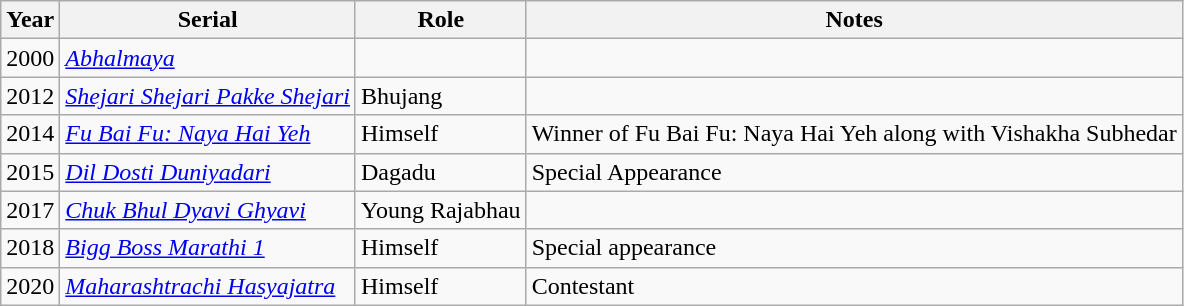<table class="wikitable sortable">
<tr>
<th>Year</th>
<th>Serial</th>
<th>Role</th>
<th>Notes</th>
</tr>
<tr>
<td>2000</td>
<td><em><a href='#'>Abhalmaya</a></em></td>
<td></td>
<td></td>
</tr>
<tr>
<td>2012</td>
<td><em><a href='#'>Shejari Shejari Pakke Shejari</a></em></td>
<td>Bhujang</td>
<td></td>
</tr>
<tr>
<td>2014</td>
<td><em><a href='#'>Fu Bai Fu: Naya Hai Yeh</a></em></td>
<td>Himself</td>
<td>Winner of Fu Bai Fu: Naya Hai Yeh along with Vishakha Subhedar</td>
</tr>
<tr>
<td>2015</td>
<td><em><a href='#'>Dil Dosti Duniyadari</a></em></td>
<td>Dagadu</td>
<td>Special Appearance</td>
</tr>
<tr>
<td>2017</td>
<td><em><a href='#'>Chuk Bhul Dyavi Ghyavi</a></em></td>
<td>Young Rajabhau</td>
<td></td>
</tr>
<tr>
<td>2018</td>
<td><em><a href='#'>Bigg Boss Marathi 1</a></em></td>
<td>Himself</td>
<td>Special appearance</td>
</tr>
<tr>
<td>2020</td>
<td><em><a href='#'>Maharashtrachi Hasyajatra</a></em></td>
<td>Himself</td>
<td>Contestant</td>
</tr>
</table>
